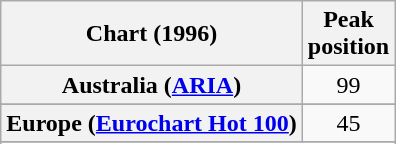<table class="wikitable sortable plainrowheaders" style="text-align:center">
<tr>
<th>Chart (1996)</th>
<th>Peak<br>position</th>
</tr>
<tr>
<th scope="row">Australia (<a href='#'>ARIA</a>)</th>
<td>99</td>
</tr>
<tr>
</tr>
<tr>
</tr>
<tr>
</tr>
<tr>
<th scope="row">Europe (<a href='#'>Eurochart Hot 100</a>)</th>
<td>45</td>
</tr>
<tr>
</tr>
<tr>
</tr>
<tr>
</tr>
<tr>
</tr>
<tr>
</tr>
<tr>
</tr>
<tr>
</tr>
<tr>
</tr>
<tr>
</tr>
<tr>
</tr>
</table>
